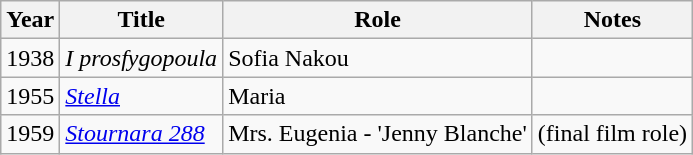<table class="wikitable">
<tr>
<th>Year</th>
<th>Title</th>
<th>Role</th>
<th>Notes</th>
</tr>
<tr>
<td>1938</td>
<td><em>I prosfygopoula</em></td>
<td>Sofia Nakou</td>
<td></td>
</tr>
<tr>
<td>1955</td>
<td><em><a href='#'>Stella</a></em></td>
<td>Maria</td>
<td></td>
</tr>
<tr>
<td>1959</td>
<td><em><a href='#'>Stournara 288</a></em></td>
<td>Mrs. Eugenia - 'Jenny Blanche'</td>
<td>(final film role)</td>
</tr>
</table>
